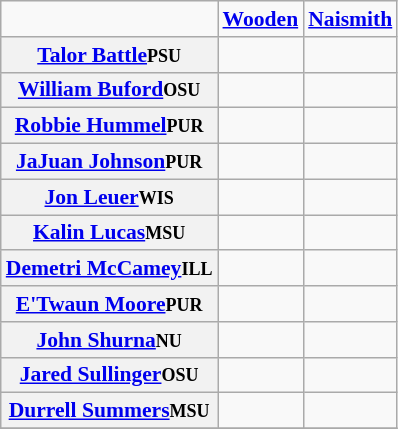<table class="wikitable" style="white-space:nowrap; font-size:90%;">
<tr>
<td></td>
<td><strong><a href='#'>Wooden</a></strong></td>
<td><strong><a href='#'>Naismith</a></strong></td>
</tr>
<tr>
<th><a href='#'>Talor Battle</a><small>PSU</small></th>
<td></td>
<td></td>
</tr>
<tr>
<th><a href='#'>William Buford</a><small>OSU</small></th>
<td></td>
<td></td>
</tr>
<tr>
<th><a href='#'>Robbie Hummel</a><small>PUR</small></th>
<td></td>
<td></td>
</tr>
<tr>
<th><a href='#'>JaJuan Johnson</a><small>PUR</small></th>
<td></td>
<td></td>
</tr>
<tr>
<th><a href='#'>Jon Leuer</a><small>WIS</small></th>
<td></td>
<td></td>
</tr>
<tr>
<th><a href='#'>Kalin Lucas</a><small>MSU</small></th>
<td></td>
<td></td>
</tr>
<tr>
<th><a href='#'>Demetri McCamey</a><small>ILL</small></th>
<td></td>
<td></td>
</tr>
<tr>
<th><a href='#'>E'Twaun Moore</a><small>PUR</small></th>
<td></td>
<td></td>
</tr>
<tr>
<th><a href='#'>John Shurna</a><small>NU</small></th>
<td></td>
<td></td>
</tr>
<tr>
<th><a href='#'>Jared Sullinger</a><small>OSU</small></th>
<td></td>
<td></td>
</tr>
<tr>
<th><a href='#'>Durrell Summers</a><small>MSU</small></th>
<td></td>
<td></td>
</tr>
<tr>
</tr>
</table>
